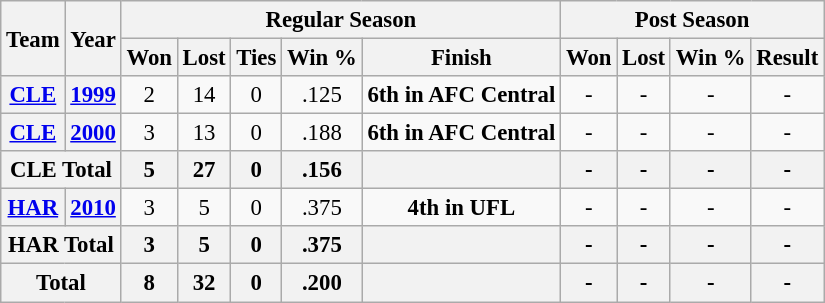<table class="wikitable" style="font-size: 95%; text-align:center;">
<tr>
<th rowspan="2">Team</th>
<th rowspan="2">Year</th>
<th colspan="5">Regular Season</th>
<th colspan="4">Post Season</th>
</tr>
<tr>
<th>Won</th>
<th>Lost</th>
<th>Ties</th>
<th>Win %</th>
<th>Finish</th>
<th>Won</th>
<th>Lost</th>
<th>Win %</th>
<th>Result</th>
</tr>
<tr>
<th><a href='#'>CLE</a></th>
<th><a href='#'>1999</a></th>
<td>2</td>
<td>14</td>
<td>0</td>
<td>.125</td>
<td><strong>6th in AFC Central</strong></td>
<td>-</td>
<td>-</td>
<td>-</td>
<td>-</td>
</tr>
<tr>
<th><a href='#'>CLE</a></th>
<th><a href='#'>2000</a></th>
<td>3</td>
<td>13</td>
<td>0</td>
<td>.188</td>
<td><strong>6th in AFC Central</strong></td>
<td>-</td>
<td>-</td>
<td>-</td>
<td>-</td>
</tr>
<tr>
<th colspan="2">CLE Total</th>
<th>5</th>
<th>27</th>
<th>0</th>
<th>.156</th>
<th></th>
<th>-</th>
<th>-</th>
<th>-</th>
<th>-</th>
</tr>
<tr>
<th><a href='#'>HAR</a></th>
<th><a href='#'>2010</a></th>
<td>3</td>
<td>5</td>
<td>0</td>
<td>.375</td>
<td><strong>4th in UFL</strong></td>
<td>-</td>
<td>-</td>
<td>-</td>
<td>-</td>
</tr>
<tr>
<th colspan="2">HAR Total</th>
<th>3</th>
<th>5</th>
<th>0</th>
<th>.375</th>
<th></th>
<th>-</th>
<th>-</th>
<th>-</th>
<th>-</th>
</tr>
<tr>
<th colspan="2">Total</th>
<th>8</th>
<th>32</th>
<th>0</th>
<th>.200</th>
<th></th>
<th>-</th>
<th>-</th>
<th>-</th>
<th>-</th>
</tr>
</table>
